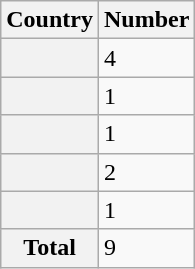<table class="wikitable plainrowheaders sortable">
<tr>
<th scope=col>Country</th>
<th scope=col>Number</th>
</tr>
<tr>
<th scope=row></th>
<td>4</td>
</tr>
<tr>
<th scope=row></th>
<td>1</td>
</tr>
<tr>
<th scope=row></th>
<td>1</td>
</tr>
<tr>
<th scope=row></th>
<td>2</td>
</tr>
<tr>
<th scope=row></th>
<td>1</td>
</tr>
<tr class="sortbottom">
<th scope=row><strong>Total</strong></th>
<td>9</td>
</tr>
</table>
